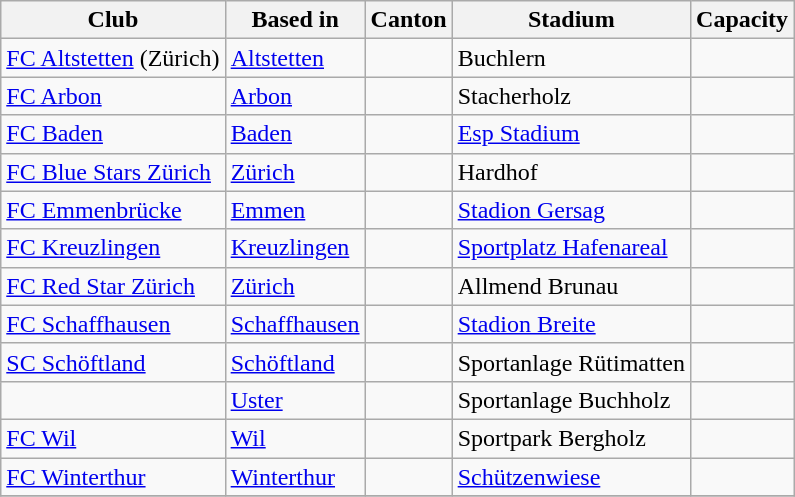<table class="wikitable">
<tr>
<th>Club</th>
<th>Based in</th>
<th>Canton</th>
<th>Stadium</th>
<th>Capacity</th>
</tr>
<tr>
<td><a href='#'>FC Altstetten</a> (Zürich)</td>
<td><a href='#'>Altstetten</a></td>
<td></td>
<td>Buchlern</td>
<td></td>
</tr>
<tr>
<td><a href='#'>FC Arbon</a></td>
<td><a href='#'>Arbon</a></td>
<td></td>
<td>Stacherholz</td>
<td></td>
</tr>
<tr>
<td><a href='#'>FC Baden</a></td>
<td><a href='#'>Baden</a></td>
<td></td>
<td><a href='#'>Esp Stadium</a></td>
<td></td>
</tr>
<tr>
<td><a href='#'>FC Blue Stars Zürich</a></td>
<td><a href='#'>Zürich</a></td>
<td></td>
<td>Hardhof</td>
<td></td>
</tr>
<tr>
<td><a href='#'>FC Emmenbrücke</a></td>
<td><a href='#'>Emmen</a></td>
<td></td>
<td><a href='#'>Stadion Gersag</a></td>
<td></td>
</tr>
<tr>
<td><a href='#'>FC Kreuzlingen</a></td>
<td><a href='#'>Kreuzlingen</a></td>
<td></td>
<td><a href='#'>Sportplatz Hafenareal</a></td>
<td></td>
</tr>
<tr>
<td><a href='#'>FC Red Star Zürich</a></td>
<td><a href='#'>Zürich</a></td>
<td></td>
<td>Allmend Brunau</td>
<td></td>
</tr>
<tr>
<td><a href='#'>FC Schaffhausen</a></td>
<td><a href='#'>Schaffhausen</a></td>
<td></td>
<td><a href='#'>Stadion Breite</a></td>
<td></td>
</tr>
<tr>
<td><a href='#'>SC Schöftland</a></td>
<td><a href='#'>Schöftland</a></td>
<td></td>
<td>Sportanlage Rütimatten</td>
<td></td>
</tr>
<tr>
<td></td>
<td><a href='#'>Uster</a></td>
<td></td>
<td>Sportanlage Buchholz</td>
<td></td>
</tr>
<tr>
<td><a href='#'>FC Wil</a></td>
<td><a href='#'>Wil</a></td>
<td></td>
<td>Sportpark Bergholz</td>
<td></td>
</tr>
<tr>
<td><a href='#'>FC Winterthur</a></td>
<td><a href='#'>Winterthur</a></td>
<td></td>
<td><a href='#'>Schützenwiese</a></td>
<td></td>
</tr>
<tr>
</tr>
</table>
